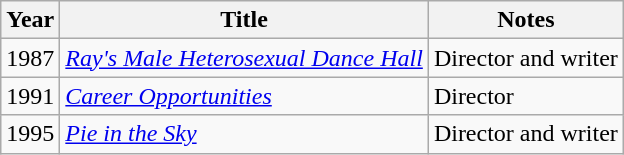<table class= "wikitable sortable">
<tr>
<th>Year</th>
<th>Title</th>
<th>Notes</th>
</tr>
<tr>
<td>1987</td>
<td><em><a href='#'>Ray's Male Heterosexual Dance Hall</a></em></td>
<td>Director and writer</td>
</tr>
<tr>
<td>1991</td>
<td><em><a href='#'>Career Opportunities</a></em></td>
<td>Director</td>
</tr>
<tr>
<td>1995</td>
<td><em><a href='#'>Pie in the Sky</a></em></td>
<td>Director and writer</td>
</tr>
</table>
